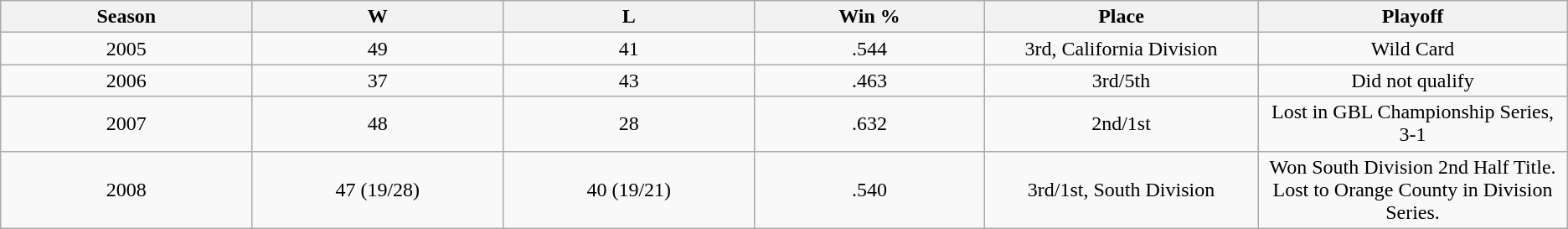<table class="wikitable">
<tr>
<th bgcolor="#DDDDFF" width="3%">Season</th>
<th bgcolor="#DDDDFF" width="3%">W</th>
<th bgcolor="#DDDDFF" width="3%">L</th>
<th bgcolor="#DDDDFF" width="3%">Win %</th>
<th bgcolor="#DDDDFF" width="3%">Place</th>
<th bgcolor="#DDDDFF" width="3%">Playoff</th>
</tr>
<tr>
<td align=center>2005</td>
<td align=center>49</td>
<td align=center>41</td>
<td align=center>.544</td>
<td align=center>3rd, California Division</td>
<td align=center>Wild Card</td>
</tr>
<tr>
<td align=center>2006</td>
<td align=center>37</td>
<td align=center>43</td>
<td align=center>.463</td>
<td align=center>3rd/5th</td>
<td align=center>Did not qualify</td>
</tr>
<tr>
<td align=center>2007</td>
<td align=center>48</td>
<td align=center>28</td>
<td align=center>.632</td>
<td align=center>2nd/1st</td>
<td align=center>Lost in GBL Championship Series, 3-1</td>
</tr>
<tr>
<td align=center>2008</td>
<td align=center>47 (19/28)</td>
<td align=center>40 (19/21)</td>
<td align=center>.540</td>
<td align=center>3rd/1st, South Division</td>
<td align=center>Won South Division 2nd Half Title.  Lost to Orange County in Division Series.</td>
</tr>
</table>
